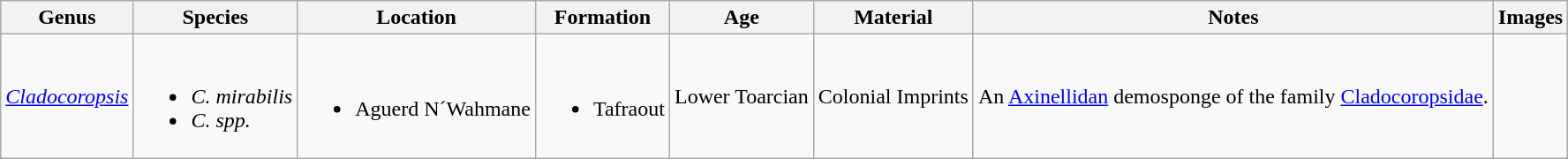<table class="wikitable">
<tr>
<th>Genus</th>
<th>Species</th>
<th>Location</th>
<th>Formation</th>
<th>Age</th>
<th>Material</th>
<th>Notes</th>
<th>Images</th>
</tr>
<tr>
<td><em><a href='#'>Cladocoropsis</a></em></td>
<td><br><ul><li><em>C.  mirabilis</em></li><li><em>C.  spp.</em></li></ul></td>
<td><br><ul><li>Aguerd N´Wahmane</li></ul></td>
<td><br><ul><li>Tafraout</li></ul></td>
<td>Lower Toarcian</td>
<td>Colonial Imprints</td>
<td>An <a href='#'>Axinellidan</a> demosponge of the family <a href='#'>Cladocoropsidae</a>.</td>
<td></td>
</tr>
</table>
